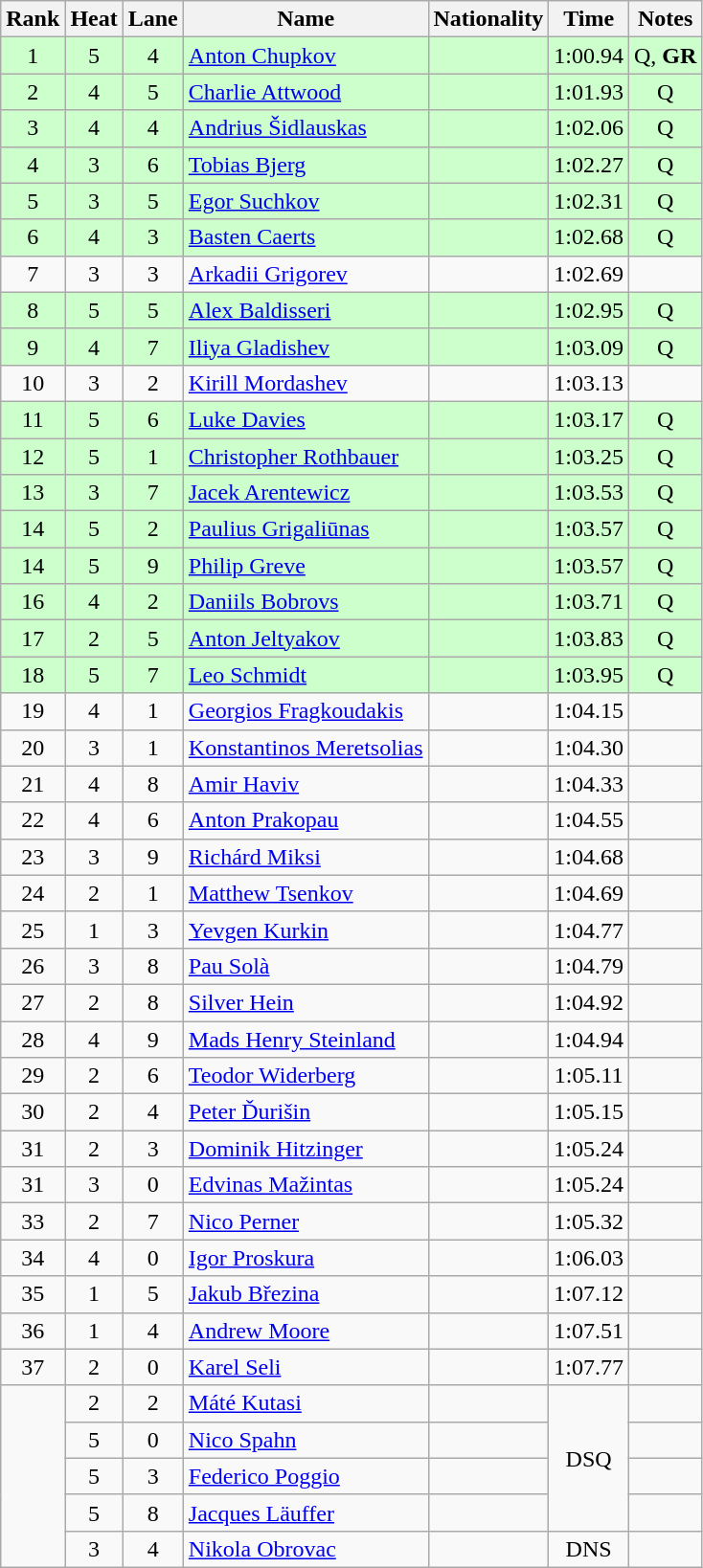<table class="wikitable sortable" style="text-align:center">
<tr>
<th>Rank</th>
<th>Heat</th>
<th>Lane</th>
<th>Name</th>
<th>Nationality</th>
<th>Time</th>
<th>Notes</th>
</tr>
<tr bgcolor=ccffcc>
<td>1</td>
<td>5</td>
<td>4</td>
<td align=left><a href='#'>Anton Chupkov</a></td>
<td align=left></td>
<td>1:00.94</td>
<td>Q, <strong>GR</strong></td>
</tr>
<tr bgcolor=ccffcc>
<td>2</td>
<td>4</td>
<td>5</td>
<td align=left><a href='#'>Charlie Attwood</a></td>
<td align=left></td>
<td>1:01.93</td>
<td>Q</td>
</tr>
<tr bgcolor=ccffcc>
<td>3</td>
<td>4</td>
<td>4</td>
<td align=left><a href='#'>Andrius Šidlauskas</a></td>
<td align=left></td>
<td>1:02.06</td>
<td>Q</td>
</tr>
<tr bgcolor=ccffcc>
<td>4</td>
<td>3</td>
<td>6</td>
<td align=left><a href='#'>Tobias Bjerg</a></td>
<td align=left></td>
<td>1:02.27</td>
<td>Q</td>
</tr>
<tr bgcolor=ccffcc>
<td>5</td>
<td>3</td>
<td>5</td>
<td align=left><a href='#'>Egor Suchkov</a></td>
<td align=left></td>
<td>1:02.31</td>
<td>Q</td>
</tr>
<tr bgcolor=ccffcc>
<td>6</td>
<td>4</td>
<td>3</td>
<td align=left><a href='#'>Basten Caerts</a></td>
<td align=left></td>
<td>1:02.68</td>
<td>Q</td>
</tr>
<tr>
<td>7</td>
<td>3</td>
<td>3</td>
<td align=left><a href='#'>Arkadii Grigorev</a></td>
<td align=left></td>
<td>1:02.69</td>
<td></td>
</tr>
<tr bgcolor=ccffcc>
<td>8</td>
<td>5</td>
<td>5</td>
<td align=left><a href='#'>Alex Baldisseri</a></td>
<td align=left></td>
<td>1:02.95</td>
<td>Q</td>
</tr>
<tr bgcolor=ccffcc>
<td>9</td>
<td>4</td>
<td>7</td>
<td align=left><a href='#'>Iliya Gladishev</a></td>
<td align=left></td>
<td>1:03.09</td>
<td>Q</td>
</tr>
<tr>
<td>10</td>
<td>3</td>
<td>2</td>
<td align=left><a href='#'>Kirill Mordashev</a></td>
<td align=left></td>
<td>1:03.13</td>
<td></td>
</tr>
<tr bgcolor=ccffcc>
<td>11</td>
<td>5</td>
<td>6</td>
<td align=left><a href='#'>Luke Davies</a></td>
<td align=left></td>
<td>1:03.17</td>
<td>Q</td>
</tr>
<tr bgcolor=ccffcc>
<td>12</td>
<td>5</td>
<td>1</td>
<td align=left><a href='#'>Christopher Rothbauer</a></td>
<td align=left></td>
<td>1:03.25</td>
<td>Q</td>
</tr>
<tr bgcolor=ccffcc>
<td>13</td>
<td>3</td>
<td>7</td>
<td align=left><a href='#'>Jacek Arentewicz</a></td>
<td align=left></td>
<td>1:03.53</td>
<td>Q</td>
</tr>
<tr bgcolor=ccffcc>
<td>14</td>
<td>5</td>
<td>2</td>
<td align=left><a href='#'>Paulius Grigaliūnas</a></td>
<td align=left></td>
<td>1:03.57</td>
<td>Q</td>
</tr>
<tr bgcolor="ccffcc">
<td>14</td>
<td>5</td>
<td>9</td>
<td align=left><a href='#'>Philip Greve</a></td>
<td align=left></td>
<td>1:03.57</td>
<td>Q</td>
</tr>
<tr bgcolor=ccffcc>
<td>16</td>
<td>4</td>
<td>2</td>
<td align=left><a href='#'>Daniils Bobrovs</a></td>
<td align=left></td>
<td>1:03.71</td>
<td>Q</td>
</tr>
<tr bgcolor=ccffcc>
<td>17</td>
<td>2</td>
<td>5</td>
<td align=left><a href='#'>Anton Jeltyakov</a></td>
<td align=left></td>
<td>1:03.83</td>
<td>Q</td>
</tr>
<tr bgcolor=ccffcc>
<td>18</td>
<td>5</td>
<td>7</td>
<td align=left><a href='#'>Leo Schmidt</a></td>
<td align=left></td>
<td>1:03.95</td>
<td>Q</td>
</tr>
<tr>
<td>19</td>
<td>4</td>
<td>1</td>
<td align=left><a href='#'>Georgios Fragkoudakis</a></td>
<td align=left></td>
<td>1:04.15</td>
<td></td>
</tr>
<tr>
<td>20</td>
<td>3</td>
<td>1</td>
<td align=left><a href='#'>Konstantinos Meretsolias</a></td>
<td align=left></td>
<td>1:04.30</td>
<td></td>
</tr>
<tr>
<td>21</td>
<td>4</td>
<td>8</td>
<td align=left><a href='#'>Amir Haviv</a></td>
<td align=left></td>
<td>1:04.33</td>
<td></td>
</tr>
<tr>
<td>22</td>
<td>4</td>
<td>6</td>
<td align=left><a href='#'>Anton Prakopau</a></td>
<td align=left></td>
<td>1:04.55</td>
<td></td>
</tr>
<tr>
<td>23</td>
<td>3</td>
<td>9</td>
<td align=left><a href='#'>Richárd Miksi</a></td>
<td align=left></td>
<td>1:04.68</td>
<td></td>
</tr>
<tr>
<td>24</td>
<td>2</td>
<td>1</td>
<td align=left><a href='#'>Matthew Tsenkov</a></td>
<td align=left></td>
<td>1:04.69</td>
<td></td>
</tr>
<tr>
<td>25</td>
<td>1</td>
<td>3</td>
<td align=left><a href='#'>Yevgen Kurkin</a></td>
<td align=left></td>
<td>1:04.77</td>
<td></td>
</tr>
<tr>
<td>26</td>
<td>3</td>
<td>8</td>
<td align=left><a href='#'>Pau Solà</a></td>
<td align=left></td>
<td>1:04.79</td>
<td></td>
</tr>
<tr>
<td>27</td>
<td>2</td>
<td>8</td>
<td align=left><a href='#'>Silver Hein</a></td>
<td align=left></td>
<td>1:04.92</td>
<td></td>
</tr>
<tr>
<td>28</td>
<td>4</td>
<td>9</td>
<td align=left><a href='#'>Mads Henry Steinland</a></td>
<td align=left></td>
<td>1:04.94</td>
<td></td>
</tr>
<tr>
<td>29</td>
<td>2</td>
<td>6</td>
<td align=left><a href='#'>Teodor Widerberg</a></td>
<td align=left></td>
<td>1:05.11</td>
<td></td>
</tr>
<tr>
<td>30</td>
<td>2</td>
<td>4</td>
<td align=left><a href='#'>Peter Ďurišin</a></td>
<td align=left></td>
<td>1:05.15</td>
<td></td>
</tr>
<tr>
<td>31</td>
<td>2</td>
<td>3</td>
<td align=left><a href='#'>Dominik Hitzinger</a></td>
<td align=left></td>
<td>1:05.24</td>
<td></td>
</tr>
<tr>
<td>31</td>
<td>3</td>
<td>0</td>
<td align=left><a href='#'>Edvinas Mažintas</a></td>
<td align=left></td>
<td>1:05.24</td>
<td></td>
</tr>
<tr>
<td>33</td>
<td>2</td>
<td>7</td>
<td align=left><a href='#'>Nico Perner</a></td>
<td align=left></td>
<td>1:05.32</td>
<td></td>
</tr>
<tr>
<td>34</td>
<td>4</td>
<td>0</td>
<td align=left><a href='#'>Igor Proskura</a></td>
<td align=left></td>
<td>1:06.03</td>
<td></td>
</tr>
<tr>
<td>35</td>
<td>1</td>
<td>5</td>
<td align=left><a href='#'>Jakub Březina</a></td>
<td align=left></td>
<td>1:07.12</td>
<td></td>
</tr>
<tr>
<td>36</td>
<td>1</td>
<td>4</td>
<td align=left><a href='#'>Andrew Moore</a></td>
<td align=left></td>
<td>1:07.51</td>
<td></td>
</tr>
<tr>
<td>37</td>
<td>2</td>
<td>0</td>
<td align=left><a href='#'>Karel Seli</a></td>
<td align=left></td>
<td>1:07.77</td>
<td></td>
</tr>
<tr>
<td rowspan=5></td>
<td>2</td>
<td>2</td>
<td align=left><a href='#'>Máté Kutasi</a></td>
<td align=left></td>
<td rowspan=4>DSQ</td>
<td></td>
</tr>
<tr>
<td>5</td>
<td>0</td>
<td align=left><a href='#'>Nico Spahn</a></td>
<td align=left></td>
<td></td>
</tr>
<tr>
<td>5</td>
<td>3</td>
<td align=left><a href='#'>Federico Poggio</a></td>
<td align=left></td>
<td></td>
</tr>
<tr>
<td>5</td>
<td>8</td>
<td align=left><a href='#'>Jacques Läuffer</a></td>
<td align=left></td>
<td></td>
</tr>
<tr>
<td>3</td>
<td>4</td>
<td align=left><a href='#'>Nikola Obrovac</a></td>
<td align=left></td>
<td>DNS</td>
<td></td>
</tr>
</table>
